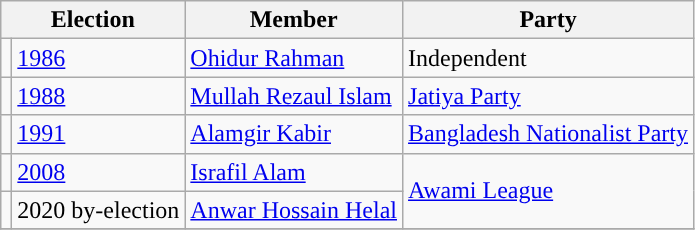<table class="wikitable">
<tr>
<th colspan="2">Election</th>
<th>Member</th>
<th>Party</th>
</tr>
<tr>
<td style="background-color:"></td>
<td><a href='#'>1986</a></td>
<td><a href='#'>Ohidur Rahman</a></td>
<td>Independent</td>
</tr>
<tr>
<td style="background-color:"></td>
<td><a href='#'>1988</a></td>
<td><a href='#'>Mullah Rezaul Islam</a></td>
<td><a href='#'>Jatiya Party</a></td>
</tr>
<tr>
<td style="background-color:"></td>
<td><a href='#'>1991</a></td>
<td><a href='#'>Alamgir Kabir</a></td>
<td><a href='#'>Bangladesh Nationalist Party</a></td>
</tr>
<tr>
<td style="background-color:"></td>
<td><a href='#'>2008</a></td>
<td><a href='#'>Israfil Alam</a></td>
<td rowspan="2"><a href='#'>Awami League</a></td>
</tr>
<tr>
<td style="background-color:"></td>
<td>2020 by-election</td>
<td><a href='#'>Anwar Hossain Helal</a></td>
</tr>
<tr>
</tr>
</table>
